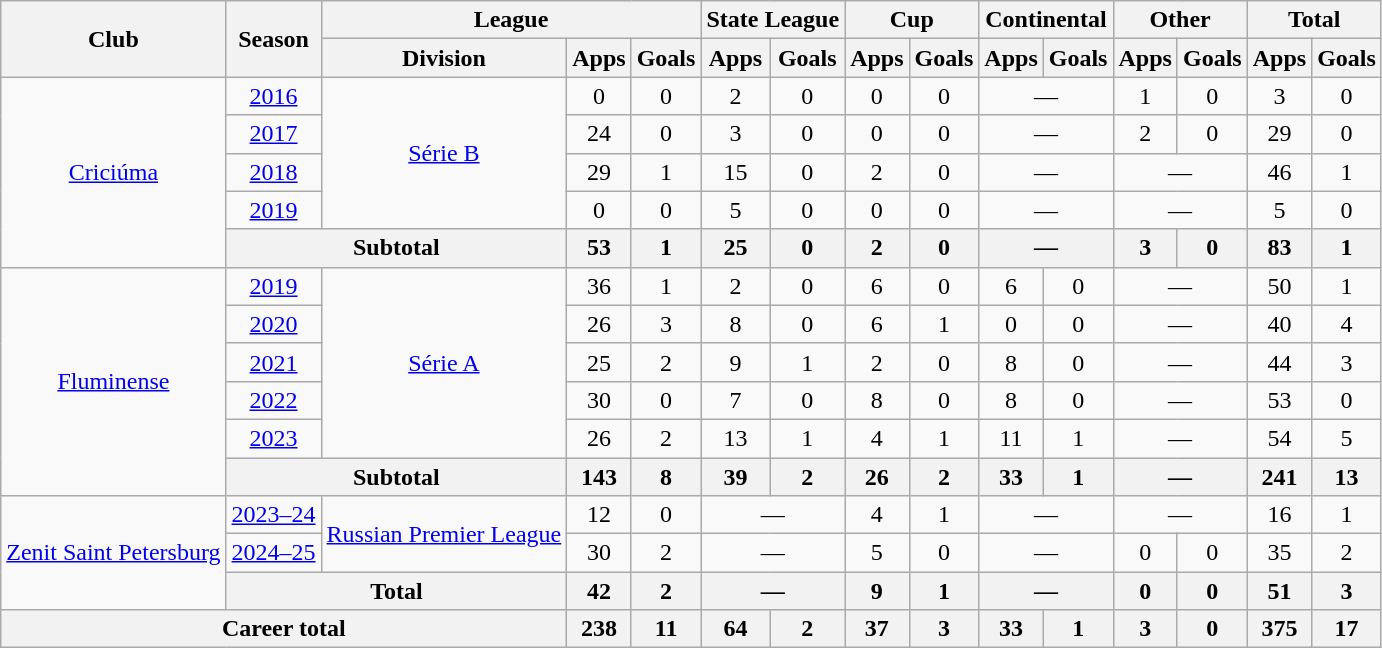<table class="wikitable" style="text-align: center;">
<tr>
<th rowspan="2">Club</th>
<th rowspan="2">Season</th>
<th colspan="3">League</th>
<th colspan="2">State League</th>
<th colspan="2">Cup</th>
<th colspan="2">Continental</th>
<th colspan="2">Other</th>
<th colspan="2">Total</th>
</tr>
<tr>
<th>Division</th>
<th>Apps</th>
<th>Goals</th>
<th>Apps</th>
<th>Goals</th>
<th>Apps</th>
<th>Goals</th>
<th>Apps</th>
<th>Goals</th>
<th>Apps</th>
<th>Goals</th>
<th>Apps</th>
<th>Goals</th>
</tr>
<tr>
<td rowspan="5" valign="center"><a href='#'>Criciúma</a></td>
<td><a href='#'>2016</a></td>
<td rowspan="4"><a href='#'>Série B</a></td>
<td>0</td>
<td>0</td>
<td>2</td>
<td>0</td>
<td>0</td>
<td>0</td>
<td colspan="2">—</td>
<td>1</td>
<td>0</td>
<td>3</td>
<td>0</td>
</tr>
<tr>
<td><a href='#'>2017</a></td>
<td>24</td>
<td>0</td>
<td>3</td>
<td>0</td>
<td>0</td>
<td>0</td>
<td colspan="2">—</td>
<td>2</td>
<td>0</td>
<td>29</td>
<td>0</td>
</tr>
<tr>
<td><a href='#'>2018</a></td>
<td>29</td>
<td>1</td>
<td>15</td>
<td>0</td>
<td>2</td>
<td>0</td>
<td colspan="2">—</td>
<td colspan="2">—</td>
<td>46</td>
<td>1</td>
</tr>
<tr>
<td><a href='#'>2019</a></td>
<td>0</td>
<td>0</td>
<td>5</td>
<td>0</td>
<td>0</td>
<td>0</td>
<td colspan="2">—</td>
<td colspan="2">—</td>
<td>5</td>
<td>0</td>
</tr>
<tr>
<th colspan="2">Subtotal</th>
<th>53</th>
<th>1</th>
<th>25</th>
<th>0</th>
<th>2</th>
<th>0</th>
<th colspan="2">—</th>
<th>3</th>
<th>0</th>
<th>83</th>
<th>1</th>
</tr>
<tr>
<td rowspan="6" valign="center"><a href='#'>Fluminense</a></td>
<td><a href='#'>2019</a></td>
<td rowspan=5><a href='#'>Série A</a></td>
<td>36</td>
<td>1</td>
<td>2</td>
<td>0</td>
<td>6</td>
<td>0</td>
<td>6</td>
<td>0</td>
<td colspan="2">—</td>
<td>50</td>
<td>1</td>
</tr>
<tr>
<td><a href='#'>2020</a></td>
<td>26</td>
<td>3</td>
<td>8</td>
<td>0</td>
<td>6</td>
<td>1</td>
<td>0</td>
<td>0</td>
<td colspan="2">—</td>
<td>40</td>
<td>4</td>
</tr>
<tr>
<td><a href='#'>2021</a></td>
<td>25</td>
<td>2</td>
<td>9</td>
<td>1</td>
<td>2</td>
<td>0</td>
<td>8</td>
<td>0</td>
<td colspan="2">—</td>
<td>44</td>
<td>3</td>
</tr>
<tr>
<td><a href='#'>2022</a></td>
<td>30</td>
<td>0</td>
<td>7</td>
<td>0</td>
<td>8</td>
<td>0</td>
<td>8</td>
<td>0</td>
<td colspan="2">—</td>
<td>53</td>
<td>0</td>
</tr>
<tr>
<td><a href='#'>2023</a></td>
<td>26</td>
<td>2</td>
<td>13</td>
<td>1</td>
<td>4</td>
<td>1</td>
<td>11</td>
<td>1</td>
<td colspan="2">—</td>
<td>54</td>
<td>5</td>
</tr>
<tr>
<th colspan="2">Subtotal</th>
<th>143</th>
<th>8</th>
<th>39</th>
<th>2</th>
<th>26</th>
<th>2</th>
<th>33</th>
<th>1</th>
<th colspan="2">—</th>
<th>241</th>
<th>13</th>
</tr>
<tr>
<td rowspan="3"><a href='#'>Zenit Saint Petersburg</a></td>
<td><a href='#'>2023–24</a></td>
<td rowspan="2"><a href='#'>Russian Premier League</a></td>
<td>12</td>
<td>0</td>
<td colspan="2">—</td>
<td>4</td>
<td>1</td>
<td colspan="2">—</td>
<td colspan="2">—</td>
<td>16</td>
<td>1</td>
</tr>
<tr>
<td><a href='#'>2024–25</a></td>
<td>30</td>
<td>2</td>
<td colspan="2">—</td>
<td>5</td>
<td>0</td>
<td colspan="2">—</td>
<td>0</td>
<td>0</td>
<td>35</td>
<td>2</td>
</tr>
<tr>
<th colspan="2">Total</th>
<th>42</th>
<th>2</th>
<th colspan="2">—</th>
<th>9</th>
<th>1</th>
<th colspan="2">—</th>
<th>0</th>
<th>0</th>
<th>51</th>
<th>3</th>
</tr>
<tr>
<th colspan="3"><strong>Career total</strong></th>
<th>238</th>
<th>11</th>
<th>64</th>
<th>2</th>
<th>37</th>
<th>3</th>
<th>33</th>
<th>1</th>
<th>3</th>
<th>0</th>
<th>375</th>
<th>17</th>
</tr>
</table>
